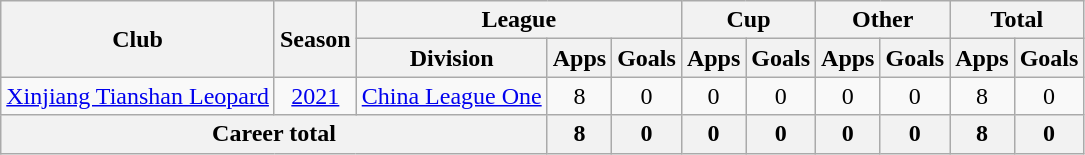<table class="wikitable" style="text-align: center">
<tr>
<th rowspan="2">Club</th>
<th rowspan="2">Season</th>
<th colspan="3">League</th>
<th colspan="2">Cup</th>
<th colspan="2">Other</th>
<th colspan="2">Total</th>
</tr>
<tr>
<th>Division</th>
<th>Apps</th>
<th>Goals</th>
<th>Apps</th>
<th>Goals</th>
<th>Apps</th>
<th>Goals</th>
<th>Apps</th>
<th>Goals</th>
</tr>
<tr>
<td><a href='#'>Xinjiang Tianshan Leopard</a></td>
<td><a href='#'>2021</a></td>
<td><a href='#'>China League One</a></td>
<td>8</td>
<td>0</td>
<td>0</td>
<td>0</td>
<td>0</td>
<td>0</td>
<td>8</td>
<td>0</td>
</tr>
<tr>
<th colspan=3>Career total</th>
<th>8</th>
<th>0</th>
<th>0</th>
<th>0</th>
<th>0</th>
<th>0</th>
<th>8</th>
<th>0</th>
</tr>
</table>
